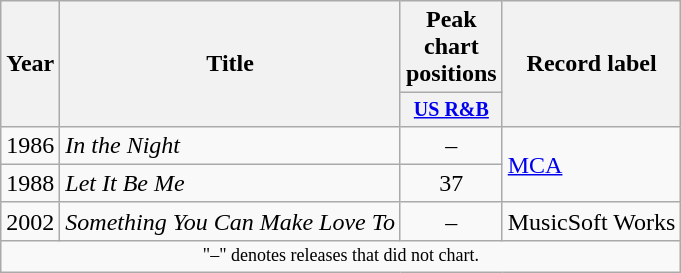<table class="wikitable" style="text-align:center;">
<tr>
<th rowspan="2">Year</th>
<th rowspan="2">Title</th>
<th>Peak chart positions</th>
<th rowspan="2">Record label</th>
</tr>
<tr style="font-size:smaller;">
<th width="35"><a href='#'>US R&B</a><br></th>
</tr>
<tr>
<td>1986</td>
<td align="left"><em>In the Night</em></td>
<td>–</td>
<td align=left rowspan="2"><a href='#'>MCA</a></td>
</tr>
<tr>
<td>1988</td>
<td align="left"><em>Let It Be Me</em></td>
<td>37</td>
</tr>
<tr>
<td>2002</td>
<td align="left"><em>Something You Can Make Love To</em></td>
<td>–</td>
<td align=left>MusicSoft Works</td>
</tr>
<tr>
<td colspan="4" style="text-align:center; font-size:9pt;">"–" denotes releases that did not chart.</td>
</tr>
</table>
